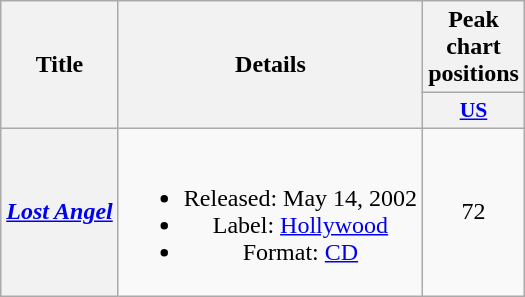<table class="wikitable plainrowheaders" style="text-align:center;" border="1">
<tr>
<th rowspan="2">Title</th>
<th rowspan="2">Details</th>
<th>Peak chart positions</th>
</tr>
<tr>
<th scope="col" style="width:2em;font-size:90%;"><a href='#'>US</a><br></th>
</tr>
<tr>
<th scope="row"><em><a href='#'>Lost Angel</a></em></th>
<td><br><ul><li>Released: May 14, 2002</li><li>Label: <a href='#'>Hollywood</a></li><li>Format: <a href='#'>CD</a></li></ul></td>
<td>72</td>
</tr>
</table>
